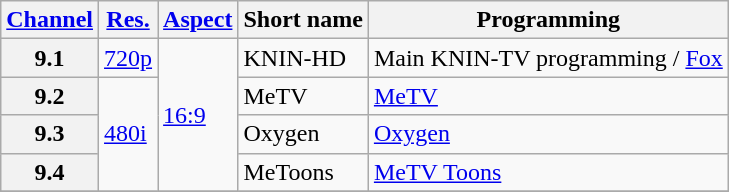<table class="wikitable">
<tr>
<th scope = "col"><a href='#'>Channel</a></th>
<th scope = "col"><a href='#'>Res.</a></th>
<th scope = "col"><a href='#'>Aspect</a></th>
<th scope = "col">Short name</th>
<th scope = "col">Programming</th>
</tr>
<tr>
<th scope = "row">9.1</th>
<td><a href='#'>720p</a></td>
<td rowspan=4><a href='#'>16:9</a></td>
<td>KNIN-HD</td>
<td>Main KNIN-TV programming / <a href='#'>Fox</a></td>
</tr>
<tr>
<th scope = "row">9.2</th>
<td rowspan=3><a href='#'>480i</a></td>
<td>MeTV</td>
<td><a href='#'>MeTV</a></td>
</tr>
<tr>
<th scope = "row">9.3</th>
<td>Oxygen</td>
<td><a href='#'>Oxygen</a></td>
</tr>
<tr>
<th scope = "row">9.4</th>
<td>MeToons</td>
<td><a href='#'>MeTV Toons</a></td>
</tr>
<tr>
</tr>
</table>
